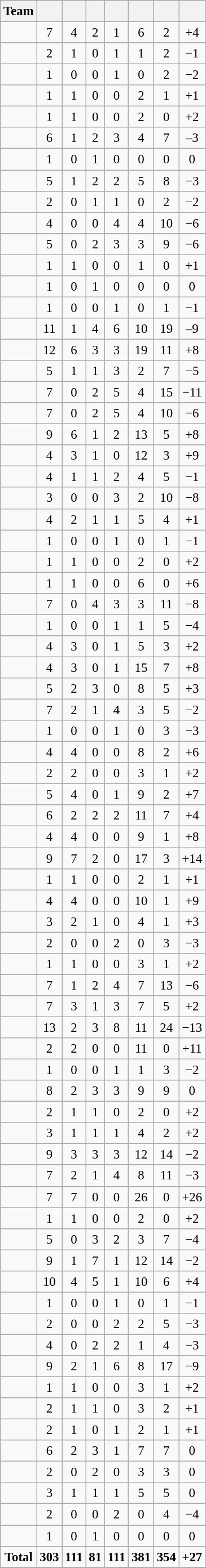<table class="wikitable sortable" style="text-align: center; font-size: 95%;">
<tr>
<th>Team</th>
<th></th>
<th></th>
<th></th>
<th></th>
<th></th>
<th></th>
<th></th>
</tr>
<tr>
<td style="text-align:left;"></td>
<td>7</td>
<td>4</td>
<td>2</td>
<td>1</td>
<td>6</td>
<td>2</td>
<td>+4</td>
</tr>
<tr>
<td style="text-align:left;"></td>
<td>2</td>
<td>1</td>
<td>0</td>
<td>1</td>
<td>1</td>
<td>2</td>
<td>−1</td>
</tr>
<tr>
<td style="text-align:left;"></td>
<td>1</td>
<td>0</td>
<td>0</td>
<td>1</td>
<td>0</td>
<td>2</td>
<td>−2</td>
</tr>
<tr>
<td style="text-align:left;"></td>
<td>1</td>
<td>1</td>
<td>0</td>
<td>0</td>
<td>2</td>
<td>1</td>
<td>+1</td>
</tr>
<tr>
<td style="text-align:left;"></td>
<td>1</td>
<td>1</td>
<td>0</td>
<td>0</td>
<td>2</td>
<td>0</td>
<td>+2</td>
</tr>
<tr>
<td style="text-align:left;"></td>
<td>6</td>
<td>1</td>
<td>2</td>
<td>3</td>
<td>4</td>
<td>7</td>
<td>–3</td>
</tr>
<tr>
<td style="text-align:left;"></td>
<td>1</td>
<td>0</td>
<td>1</td>
<td>0</td>
<td>0</td>
<td>0</td>
<td>0</td>
</tr>
<tr>
<td style="text-align:left;"></td>
<td>5</td>
<td>1</td>
<td>2</td>
<td>2</td>
<td>5</td>
<td>8</td>
<td>−3</td>
</tr>
<tr>
<td style="text-align:left;"></td>
<td>2</td>
<td>0</td>
<td>1</td>
<td>1</td>
<td>0</td>
<td>2</td>
<td>−2</td>
</tr>
<tr>
<td style="text-align:left;"></td>
<td>4</td>
<td>0</td>
<td>0</td>
<td>4</td>
<td>4</td>
<td>10</td>
<td>−6</td>
</tr>
<tr>
<td style="text-align:left;"></td>
<td>5</td>
<td>0</td>
<td>2</td>
<td>3</td>
<td>3</td>
<td>9</td>
<td>−6</td>
</tr>
<tr>
<td style="text-align:left;"></td>
<td>1</td>
<td>1</td>
<td>0</td>
<td>0</td>
<td>1</td>
<td>0</td>
<td>+1</td>
</tr>
<tr>
<td style="text-align:left;"></td>
<td>1</td>
<td>0</td>
<td>1</td>
<td>0</td>
<td>0</td>
<td>0</td>
<td>0</td>
</tr>
<tr>
<td style="text-align:left;"></td>
<td>1</td>
<td>0</td>
<td>0</td>
<td>1</td>
<td>0</td>
<td>1</td>
<td>−1</td>
</tr>
<tr>
<td style="text-align:left;"></td>
<td>11</td>
<td>1</td>
<td>4</td>
<td>6</td>
<td>10</td>
<td>19</td>
<td>–9</td>
</tr>
<tr>
<td style="text-align:left;"></td>
<td>12</td>
<td>6</td>
<td>3</td>
<td>3</td>
<td>19</td>
<td>11</td>
<td>+8</td>
</tr>
<tr>
<td style="text-align:left;"></td>
<td>5</td>
<td>1</td>
<td>1</td>
<td>3</td>
<td>2</td>
<td>7</td>
<td>−5</td>
</tr>
<tr>
<td style="text-align:left;"></td>
<td>7</td>
<td>0</td>
<td>2</td>
<td>5</td>
<td>4</td>
<td>15</td>
<td>−11</td>
</tr>
<tr>
<td style="text-align:left;"></td>
<td>7</td>
<td>0</td>
<td>2</td>
<td>5</td>
<td>4</td>
<td>10</td>
<td>−6</td>
</tr>
<tr>
<td style="text-align:left;"></td>
<td>9</td>
<td>6</td>
<td>1</td>
<td>2</td>
<td>13</td>
<td>5</td>
<td>+8</td>
</tr>
<tr>
<td style="text-align:left;"></td>
<td>4</td>
<td>3</td>
<td>1</td>
<td>0</td>
<td>12</td>
<td>3</td>
<td>+9</td>
</tr>
<tr>
<td style="text-align:left;"></td>
<td>4</td>
<td>1</td>
<td>1</td>
<td>2</td>
<td>4</td>
<td>5</td>
<td>−1</td>
</tr>
<tr>
<td style="text-align:left;"></td>
<td>3</td>
<td>0</td>
<td>0</td>
<td>3</td>
<td>2</td>
<td>10</td>
<td>−8</td>
</tr>
<tr>
<td style="text-align:left;"></td>
<td>4</td>
<td>2</td>
<td>1</td>
<td>1</td>
<td>5</td>
<td>4</td>
<td>+1</td>
</tr>
<tr>
<td style="text-align:left;"></td>
<td>1</td>
<td>0</td>
<td>0</td>
<td>1</td>
<td>0</td>
<td>1</td>
<td>−1</td>
</tr>
<tr>
<td style="text-align:left;"></td>
<td>1</td>
<td>1</td>
<td>0</td>
<td>0</td>
<td>2</td>
<td>0</td>
<td>+2</td>
</tr>
<tr>
<td style="text-align:left;"></td>
<td>1</td>
<td>1</td>
<td>0</td>
<td>0</td>
<td>6</td>
<td>0</td>
<td>+6</td>
</tr>
<tr>
<td style="text-align:left;"></td>
<td>7</td>
<td>0</td>
<td>4</td>
<td>3</td>
<td>3</td>
<td>11</td>
<td>−8</td>
</tr>
<tr>
<td style="text-align:left;"></td>
<td>1</td>
<td>0</td>
<td>0</td>
<td>1</td>
<td>1</td>
<td>5</td>
<td>−4</td>
</tr>
<tr>
<td style="text-align:left;"></td>
<td>4</td>
<td>3</td>
<td>0</td>
<td>1</td>
<td>5</td>
<td>3</td>
<td>+2</td>
</tr>
<tr>
<td style="text-align:left;"></td>
<td>4</td>
<td>3</td>
<td>0</td>
<td>1</td>
<td>15</td>
<td>7</td>
<td>+8</td>
</tr>
<tr>
<td style="text-align:left;"></td>
<td>5</td>
<td>2</td>
<td>3</td>
<td>0</td>
<td>8</td>
<td>5</td>
<td>+3</td>
</tr>
<tr>
<td style="text-align:left;"></td>
<td>7</td>
<td>2</td>
<td>1</td>
<td>4</td>
<td>3</td>
<td>5</td>
<td>−2</td>
</tr>
<tr>
<td style="text-align:left;"></td>
<td>1</td>
<td>0</td>
<td>0</td>
<td>1</td>
<td>0</td>
<td>3</td>
<td>−3</td>
</tr>
<tr>
<td style="text-align:left;"></td>
<td>4</td>
<td>4</td>
<td>0</td>
<td>0</td>
<td>8</td>
<td>2</td>
<td>+6</td>
</tr>
<tr>
<td style="text-align:left;"></td>
<td>2</td>
<td>2</td>
<td>0</td>
<td>0</td>
<td>3</td>
<td>1</td>
<td>+2</td>
</tr>
<tr>
<td style="text-align:left;"></td>
<td>5</td>
<td>4</td>
<td>0</td>
<td>1</td>
<td>9</td>
<td>2</td>
<td>+7</td>
</tr>
<tr>
<td style="text-align:left;"></td>
<td>6</td>
<td>2</td>
<td>2</td>
<td>2</td>
<td>11</td>
<td>7</td>
<td>+4</td>
</tr>
<tr>
<td style="text-align:left;"></td>
<td>4</td>
<td>4</td>
<td>0</td>
<td>0</td>
<td>9</td>
<td>1</td>
<td>+8</td>
</tr>
<tr>
<td style="text-align:left;"></td>
<td>9</td>
<td>7</td>
<td>2</td>
<td>0</td>
<td>17</td>
<td>3</td>
<td>+14</td>
</tr>
<tr>
<td style="text-align:left;"></td>
<td>1</td>
<td>1</td>
<td>0</td>
<td>0</td>
<td>2</td>
<td>1</td>
<td>+1</td>
</tr>
<tr>
<td style="text-align:left;"></td>
<td>4</td>
<td>4</td>
<td>0</td>
<td>0</td>
<td>10</td>
<td>1</td>
<td>+9</td>
</tr>
<tr>
<td style="text-align:left;"></td>
<td>3</td>
<td>2</td>
<td>1</td>
<td>0</td>
<td>4</td>
<td>1</td>
<td>+3</td>
</tr>
<tr>
<td style="text-align:left;"></td>
<td>2</td>
<td>0</td>
<td>0</td>
<td>2</td>
<td>0</td>
<td>3</td>
<td>−3</td>
</tr>
<tr>
<td style="text-align:left;"></td>
<td>1</td>
<td>1</td>
<td>0</td>
<td>0</td>
<td>3</td>
<td>1</td>
<td>+2</td>
</tr>
<tr>
<td style="text-align:left;"></td>
<td>7</td>
<td>1</td>
<td>2</td>
<td>4</td>
<td>7</td>
<td>13</td>
<td>−6</td>
</tr>
<tr>
<td style="text-align:left;"></td>
<td>7</td>
<td>3</td>
<td>1</td>
<td>3</td>
<td>7</td>
<td>5</td>
<td>+2</td>
</tr>
<tr>
<td style="text-align:left;"></td>
<td>13</td>
<td>2</td>
<td>3</td>
<td>8</td>
<td>11</td>
<td>24</td>
<td>−13</td>
</tr>
<tr>
<td style="text-align:left;"></td>
<td>2</td>
<td>2</td>
<td>0</td>
<td>0</td>
<td>11</td>
<td>0</td>
<td>+11</td>
</tr>
<tr>
<td style="text-align:left;"></td>
<td>1</td>
<td>0</td>
<td>0</td>
<td>1</td>
<td>1</td>
<td>3</td>
<td>−2</td>
</tr>
<tr>
<td style="text-align:left;"></td>
<td>8</td>
<td>2</td>
<td>3</td>
<td>3</td>
<td>9</td>
<td>9</td>
<td>0</td>
</tr>
<tr>
<td style="text-align:left;"></td>
<td>2</td>
<td>1</td>
<td>1</td>
<td>0</td>
<td>2</td>
<td>0</td>
<td>+2</td>
</tr>
<tr>
<td style="text-align:left;"></td>
<td>3</td>
<td>1</td>
<td>1</td>
<td>1</td>
<td>4</td>
<td>2</td>
<td>+2</td>
</tr>
<tr>
<td style="text-align:left;"></td>
<td>9</td>
<td>3</td>
<td>3</td>
<td>3</td>
<td>12</td>
<td>14</td>
<td>−2</td>
</tr>
<tr>
<td style="text-align:left;"></td>
<td>7</td>
<td>2</td>
<td>1</td>
<td>4</td>
<td>8</td>
<td>11</td>
<td>−3</td>
</tr>
<tr>
<td style="text-align:left;"></td>
<td>7</td>
<td>7</td>
<td>0</td>
<td>0</td>
<td>26</td>
<td>0</td>
<td>+26</td>
</tr>
<tr>
<td style="text-align:left;"></td>
<td>1</td>
<td>1</td>
<td>0</td>
<td>0</td>
<td>2</td>
<td>0</td>
<td>+2</td>
</tr>
<tr>
<td style="text-align:left;"></td>
<td>5</td>
<td>0</td>
<td>3</td>
<td>2</td>
<td>3</td>
<td>7</td>
<td>−4</td>
</tr>
<tr>
<td style="text-align:left;"></td>
<td>9</td>
<td>1</td>
<td>7</td>
<td>1</td>
<td>12</td>
<td>14</td>
<td>−2</td>
</tr>
<tr>
<td style="text-align:left;"></td>
<td>10</td>
<td>4</td>
<td>5</td>
<td>1</td>
<td>10</td>
<td>6</td>
<td>+4</td>
</tr>
<tr>
<td style="text-align:left;"></td>
<td>1</td>
<td>0</td>
<td>0</td>
<td>1</td>
<td>0</td>
<td>1</td>
<td>−1</td>
</tr>
<tr>
<td style="text-align:left;"></td>
<td>2</td>
<td>0</td>
<td>0</td>
<td>2</td>
<td>2</td>
<td>5</td>
<td>−3</td>
</tr>
<tr>
<td style="text-align:left;"></td>
<td>4</td>
<td>0</td>
<td>2</td>
<td>2</td>
<td>1</td>
<td>4</td>
<td>−3</td>
</tr>
<tr>
<td style="text-align:left;"></td>
<td>9</td>
<td>2</td>
<td>1</td>
<td>6</td>
<td>8</td>
<td>17</td>
<td>−9</td>
</tr>
<tr>
<td style="text-align:left;"></td>
<td>1</td>
<td>1</td>
<td>0</td>
<td>0</td>
<td>3</td>
<td>1</td>
<td>+2</td>
</tr>
<tr>
<td style="text-align:left;"></td>
<td>2</td>
<td>1</td>
<td>1</td>
<td>0</td>
<td>3</td>
<td>2</td>
<td>+1</td>
</tr>
<tr>
<td style="text-align:left;"></td>
<td>2</td>
<td>1</td>
<td>0</td>
<td>1</td>
<td>2</td>
<td>1</td>
<td>+1</td>
</tr>
<tr>
<td style="text-align:left;"></td>
<td>6</td>
<td>2</td>
<td>3</td>
<td>1</td>
<td>7</td>
<td>7</td>
<td>0</td>
</tr>
<tr>
<td style="text-align:left;"></td>
<td>2</td>
<td>0</td>
<td>2</td>
<td>0</td>
<td>3</td>
<td>3</td>
<td>0</td>
</tr>
<tr>
<td style="text-align:left;"></td>
<td>3</td>
<td>1</td>
<td>1</td>
<td>1</td>
<td>5</td>
<td>5</td>
<td>0</td>
</tr>
<tr>
<td style="text-align:left;"></td>
<td>2</td>
<td>0</td>
<td>0</td>
<td>2</td>
<td>0</td>
<td>4</td>
<td>−4</td>
</tr>
<tr>
<td style="text-align:left;"></td>
<td>1</td>
<td>0</td>
<td>1</td>
<td>0</td>
<td>0</td>
<td>0</td>
<td>0</td>
</tr>
<tr class=sortbottom>
<td><strong>Total</strong></td>
<td><strong>303</strong></td>
<td><strong>111</strong></td>
<td><strong>81</strong></td>
<td><strong>111</strong></td>
<td><strong>381</strong></td>
<td><strong>354</strong></td>
<td><strong>+27</strong></td>
</tr>
<tr>
</tr>
</table>
